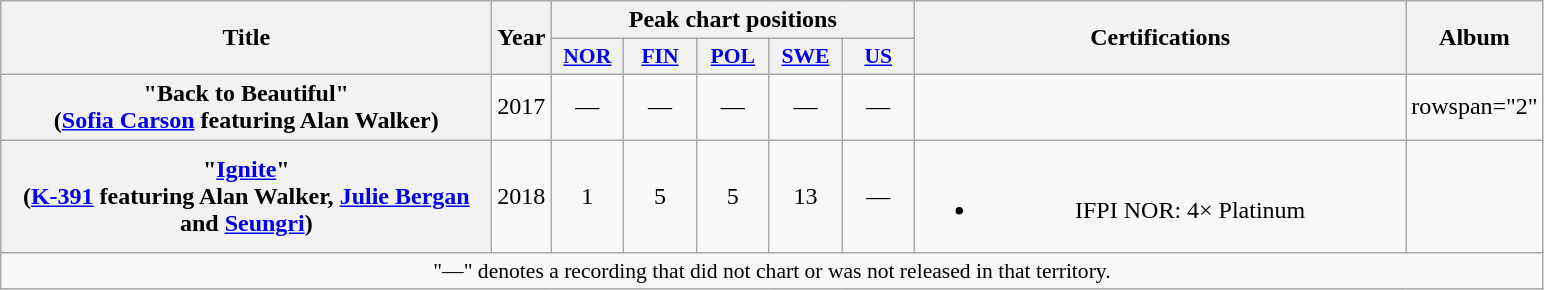<table class="wikitable plainrowheaders" style="text-align:center;" border="1">
<tr>
<th scope="col" rowspan="2" style="width:20em;">Title</th>
<th scope="col" rowspan="2" style="width:1em;">Year</th>
<th scope="col" colspan="5">Peak chart positions</th>
<th scope="col" rowspan="2" style="width:20em;">Certifications</th>
<th scope="col" rowspan="2">Album</th>
</tr>
<tr>
<th scope="col" style="width:2.9em;font-size:90%;"><a href='#'>NOR</a><br></th>
<th scope="col" style="width:2.9em;font-size:90%;"><a href='#'>FIN</a><br></th>
<th scope="col" style="width:2.9em;font-size:90%;"><a href='#'>POL</a><br></th>
<th scope="col" style="width:2.9em;font-size:90%;"><a href='#'>SWE</a><br></th>
<th scope="col" style="width:2.9em;font-size:90%;"><a href='#'>US</a><br></th>
</tr>
<tr>
<th scope="row">"Back to Beautiful"<br><span>(<a href='#'>Sofia Carson</a> featuring Alan Walker)</span></th>
<td>2017</td>
<td>—</td>
<td>—</td>
<td>—</td>
<td>—</td>
<td>—</td>
<td></td>
<td>rowspan="2" </td>
</tr>
<tr>
<th scope="row">"<a href='#'>Ignite</a>"<br><span>(<a href='#'>K-391</a> featuring Alan Walker, <a href='#'>Julie Bergan</a> and <a href='#'>Seungri</a>)</span></th>
<td>2018</td>
<td>1</td>
<td>5</td>
<td>5</td>
<td>13</td>
<td>—</td>
<td><br><ul><li>IFPI NOR: 4× Platinum</li></ul></td>
</tr>
<tr>
<td colspan="15" style="font-size:90%">"—" denotes a recording that did not chart or was not released in that territory.</td>
</tr>
</table>
